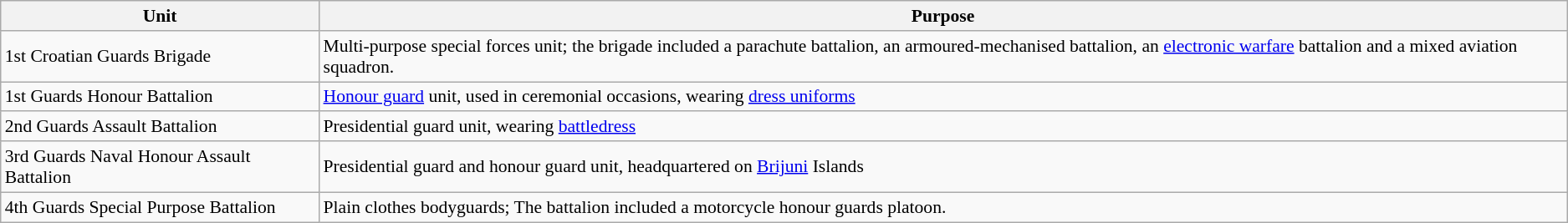<table class="plainrowheaders wikitable" style="cellspacing=2px; text-align:left; font-size:90%;">
<tr style="font-size:100%; text-align:right;">
<th>Unit</th>
<th>Purpose</th>
</tr>
<tr>
<td>1st Croatian Guards Brigade</td>
<td>Multi-purpose special forces unit; the brigade included a parachute battalion, an armoured-mechanised battalion, an <a href='#'>electronic warfare</a> battalion and a mixed aviation squadron.</td>
</tr>
<tr>
<td>1st Guards Honour Battalion</td>
<td><a href='#'>Honour guard</a> unit, used in ceremonial occasions, wearing <a href='#'>dress uniforms</a></td>
</tr>
<tr>
<td>2nd Guards Assault Battalion</td>
<td>Presidential guard unit, wearing <a href='#'>battledress</a></td>
</tr>
<tr>
<td>3rd Guards Naval Honour Assault Battalion</td>
<td>Presidential guard and honour guard unit, headquartered on <a href='#'>Brijuni</a> Islands</td>
</tr>
<tr>
<td>4th Guards Special Purpose Battalion</td>
<td>Plain clothes bodyguards; The battalion included a motorcycle honour guards platoon.</td>
</tr>
</table>
